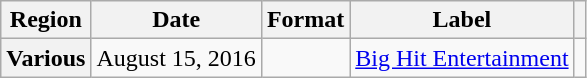<table class="wikitable plainrowheaders">
<tr>
<th scope="col">Region</th>
<th scope="col">Date</th>
<th scope="col">Format</th>
<th scope="col">Label</th>
<th scope="col"></th>
</tr>
<tr>
<th scope="row">Various</th>
<td>August 15, 2016</td>
<td></td>
<td><a href='#'>Big Hit Entertainment</a></td>
<td style="text-align:center;"></td>
</tr>
</table>
